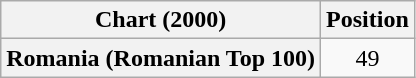<table class="wikitable plainrowheaders" style="text-align:center">
<tr>
<th scope="col">Chart (2000)</th>
<th scope="col">Position</th>
</tr>
<tr>
<th scope="row">Romania (Romanian Top 100)</th>
<td>49</td>
</tr>
</table>
